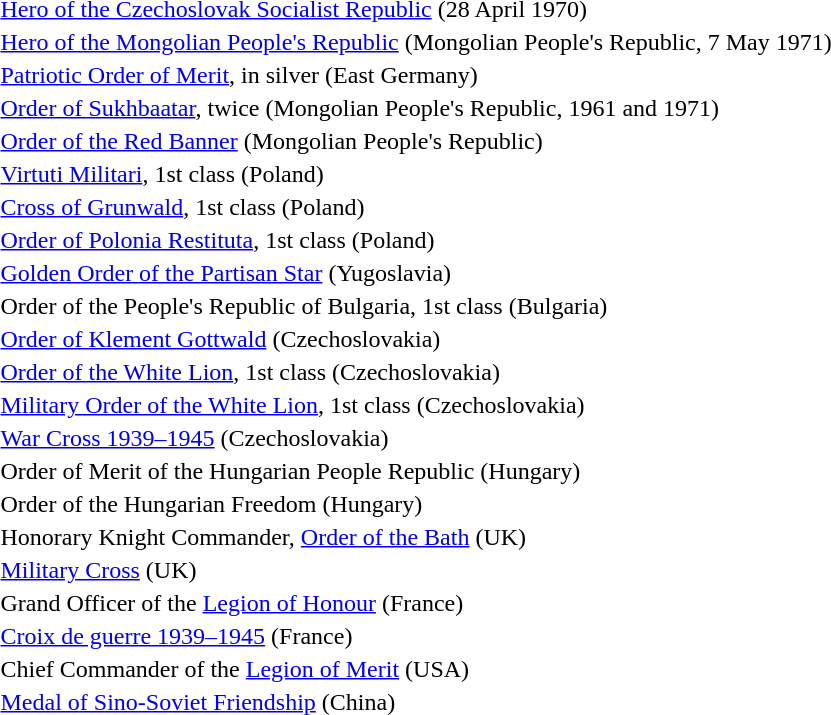<table>
<tr>
<td><a href='#'>Hero of the Czechoslovak Socialist Republic</a> (28 April 1970)</td>
</tr>
<tr>
<td><a href='#'>Hero of the Mongolian People's Republic</a> (Mongolian People's Republic, 7 May 1971)</td>
</tr>
<tr>
<td><a href='#'>Patriotic Order of Merit</a>, in silver (East Germany)</td>
</tr>
<tr>
<td><a href='#'>Order of Sukhbaatar</a>, twice (Mongolian People's Republic, 1961 and 1971)</td>
</tr>
<tr>
<td><a href='#'>Order of the Red Banner</a> (Mongolian People's Republic)</td>
</tr>
<tr>
<td><a href='#'>Virtuti Militari</a>, 1st class (Poland)</td>
</tr>
<tr>
<td><a href='#'>Cross of Grunwald</a>, 1st class (Poland)</td>
</tr>
<tr>
<td><a href='#'>Order of Polonia Restituta</a>, 1st class (Poland)</td>
</tr>
<tr>
<td><a href='#'>Golden Order of the Partisan Star</a> (Yugoslavia)</td>
</tr>
<tr>
<td>Order of the People's Republic of Bulgaria, 1st class (Bulgaria)</td>
</tr>
<tr>
<td><a href='#'>Order of Klement Gottwald</a> (Czechoslovakia)</td>
</tr>
<tr>
<td><a href='#'>Order of the White Lion</a>, 1st class (Czechoslovakia)</td>
</tr>
<tr>
<td><a href='#'>Military Order of the White Lion</a>, 1st class (Czechoslovakia)</td>
</tr>
<tr>
<td><a href='#'>War Cross 1939–1945</a> (Czechoslovakia)</td>
</tr>
<tr>
<td>Order of Merit of the Hungarian People Republic (Hungary)</td>
</tr>
<tr>
<td>Order of the Hungarian Freedom (Hungary)</td>
</tr>
<tr>
<td>Honorary Knight Commander, <a href='#'>Order of the Bath</a> (UK)</td>
</tr>
<tr>
<td><a href='#'>Military Cross</a> (UK)</td>
</tr>
<tr>
<td>Grand Officer of the <a href='#'>Legion of Honour</a> (France)</td>
</tr>
<tr>
<td><a href='#'>Croix de guerre 1939–1945</a> (France)</td>
</tr>
<tr>
<td>Chief Commander of the <a href='#'>Legion of Merit</a> (USA)</td>
</tr>
<tr>
<td><a href='#'>Medal of Sino-Soviet Friendship</a> (China)</td>
</tr>
</table>
